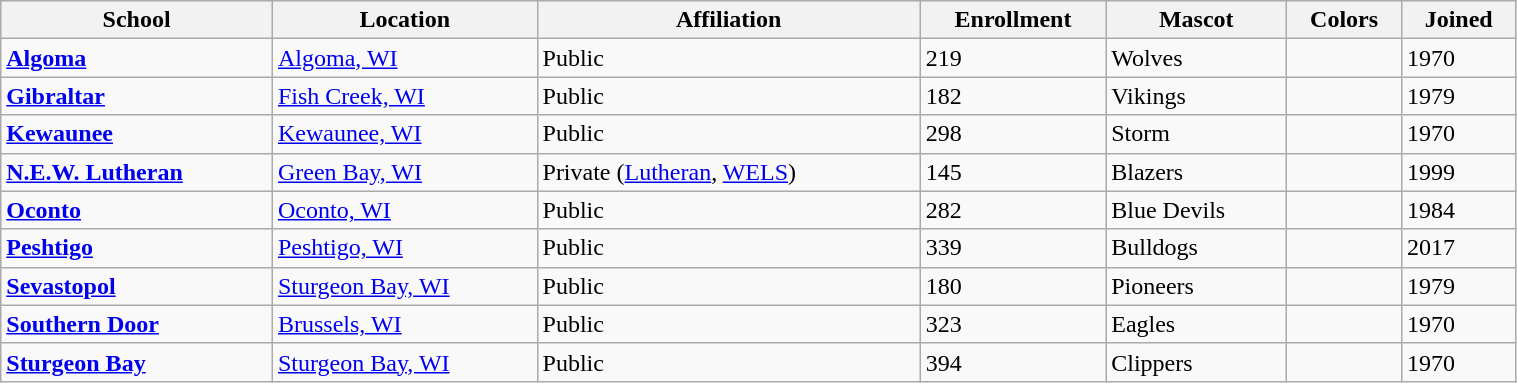<table class="wikitable sortable" width="80%">
<tr>
<th align=center bgcolor="#e5e5e5"><strong>School</strong></th>
<th>Location</th>
<th>Affiliation</th>
<th align=center bgcolor="#e5e5e5"><strong>Enrollment</strong></th>
<th>Mascot</th>
<th>Colors</th>
<th align="center" bgcolor="#e5e5e5"><strong>Joined</strong></th>
</tr>
<tr>
<td><a href='#'><strong>Algoma</strong></a></td>
<td><a href='#'>Algoma, WI</a></td>
<td>Public</td>
<td>219</td>
<td>Wolves</td>
<td> </td>
<td>1970</td>
</tr>
<tr>
<td><a href='#'><strong>Gibraltar</strong></a></td>
<td><a href='#'>Fish Creek, WI</a></td>
<td>Public</td>
<td>182</td>
<td>Vikings</td>
<td> </td>
<td>1979</td>
</tr>
<tr>
<td><a href='#'><strong>Kewaunee</strong></a></td>
<td><a href='#'>Kewaunee, WI</a></td>
<td>Public</td>
<td>298</td>
<td>Storm</td>
<td> </td>
<td>1970</td>
</tr>
<tr>
<td><a href='#'><strong>N.E.W. Lutheran</strong></a></td>
<td><a href='#'>Green Bay, WI</a></td>
<td>Private (<a href='#'>Lutheran</a>, <a href='#'>WELS</a>)</td>
<td>145</td>
<td>Blazers</td>
<td> </td>
<td>1999</td>
</tr>
<tr>
<td><a href='#'><strong>Oconto</strong></a></td>
<td><a href='#'>Oconto, WI</a></td>
<td>Public</td>
<td>282</td>
<td>Blue Devils</td>
<td> </td>
<td>1984</td>
</tr>
<tr>
<td><a href='#'><strong>Peshtigo</strong></a></td>
<td><a href='#'>Peshtigo, WI</a></td>
<td>Public</td>
<td>339</td>
<td>Bulldogs</td>
<td> </td>
<td>2017</td>
</tr>
<tr>
<td><a href='#'><strong>Sevastopol</strong></a></td>
<td><a href='#'>Sturgeon Bay, WI</a></td>
<td>Public</td>
<td>180</td>
<td>Pioneers</td>
<td> </td>
<td>1979</td>
</tr>
<tr>
<td><a href='#'><strong>Southern Door</strong></a></td>
<td><a href='#'>Brussels, WI</a></td>
<td>Public</td>
<td>323</td>
<td>Eagles</td>
<td> </td>
<td>1970</td>
</tr>
<tr>
<td><a href='#'><strong>Sturgeon Bay</strong></a></td>
<td><a href='#'>Sturgeon Bay, WI</a></td>
<td>Public</td>
<td>394</td>
<td>Clippers</td>
<td> </td>
<td>1970</td>
</tr>
</table>
